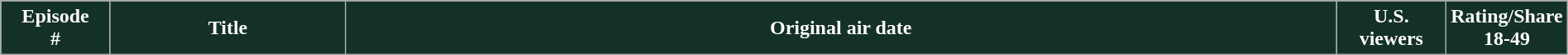<table class="wikitable plainrowheaders" style="width:100%; margin:auto;">
<tr>
<th scope="col" style="background-color: #133129; color: white; width: 7%">Episode<br>#</th>
<th scope="col" style="background-color: #133129; color: white; width: 15%">Title</th>
<th scope="col" style="background-color: #133129; color: white; width:12em;">Original air date</th>
<th scope="col" style="background-color: #133129; color: white; width: 7%">U.S. viewers</th>
<th scope="col" style="background-color: #133129; color: white; width: 7%">Rating/Share<br>18-49<br></th>
</tr>
</table>
